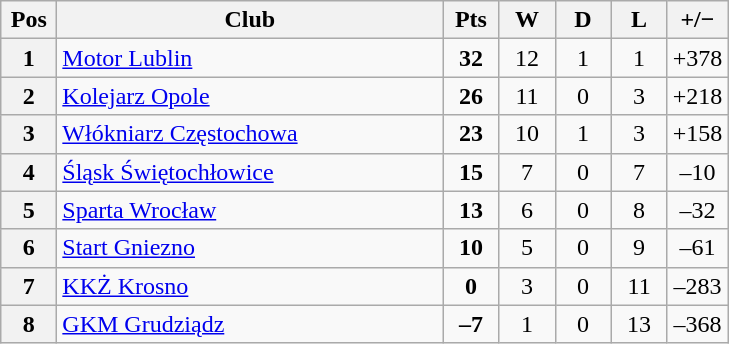<table class="wikitable">
<tr>
<th width=30>Pos</th>
<th width=250>Club</th>
<th width=30>Pts</th>
<th width=30>W</th>
<th width=30>D</th>
<th width=30>L</th>
<th width=30>+/−</th>
</tr>
<tr align=center>
<th>1</th>
<td align=left><a href='#'>Motor Lublin</a></td>
<td><strong>32</strong></td>
<td>12</td>
<td>1</td>
<td>1</td>
<td>+378</td>
</tr>
<tr align=center>
<th>2</th>
<td align=left><a href='#'>Kolejarz Opole</a></td>
<td><strong>26</strong></td>
<td>11</td>
<td>0</td>
<td>3</td>
<td>+218</td>
</tr>
<tr align=center>
<th>3</th>
<td align=left><a href='#'>Włókniarz Częstochowa</a></td>
<td><strong>23</strong></td>
<td>10</td>
<td>1</td>
<td>3</td>
<td>+158</td>
</tr>
<tr align=center>
<th>4</th>
<td align=left><a href='#'>Śląsk Świętochłowice</a></td>
<td><strong>15</strong></td>
<td>7</td>
<td>0</td>
<td>7</td>
<td>–10</td>
</tr>
<tr align=center>
<th>5</th>
<td align=left><a href='#'>Sparta Wrocław</a></td>
<td><strong>13</strong></td>
<td>6</td>
<td>0</td>
<td>8</td>
<td>–32</td>
</tr>
<tr align=center>
<th>6</th>
<td align=left><a href='#'>Start Gniezno</a></td>
<td><strong>10</strong></td>
<td>5</td>
<td>0</td>
<td>9</td>
<td>–61</td>
</tr>
<tr align=center>
<th>7</th>
<td align=left><a href='#'>KKŻ Krosno</a></td>
<td><strong>0</strong></td>
<td>3</td>
<td>0</td>
<td>11</td>
<td>–283</td>
</tr>
<tr align=center>
<th>8</th>
<td align=left><a href='#'>GKM Grudziądz</a></td>
<td><strong>–7</strong></td>
<td>1</td>
<td>0</td>
<td>13</td>
<td>–368</td>
</tr>
</table>
